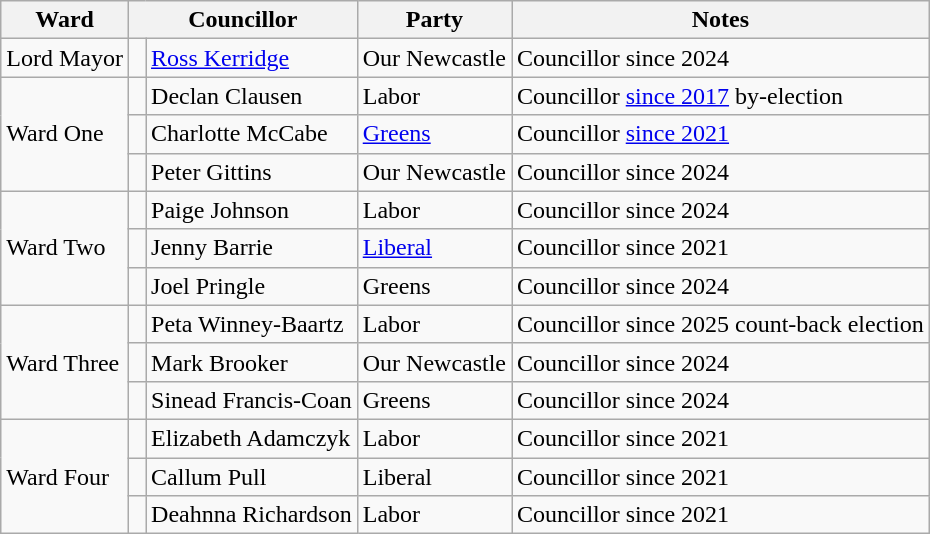<table class="wikitable">
<tr>
<th>Ward</th>
<th colspan="2">Councillor</th>
<th>Party</th>
<th>Notes</th>
</tr>
<tr>
<td>Lord Mayor</td>
<td> </td>
<td><a href='#'>Ross Kerridge</a></td>
<td>Our Newcastle</td>
<td>Councillor since 2024</td>
</tr>
<tr>
<td rowspan="3">Ward One</td>
<td> </td>
<td>Declan Clausen</td>
<td>Labor</td>
<td>Councillor <a href='#'>since 2017</a> by-election</td>
</tr>
<tr>
<td> </td>
<td>Charlotte McCabe</td>
<td><a href='#'>Greens</a></td>
<td>Councillor <a href='#'>since 2021</a></td>
</tr>
<tr>
<td> </td>
<td>Peter Gittins</td>
<td>Our Newcastle</td>
<td>Councillor since 2024</td>
</tr>
<tr>
<td rowspan="3">Ward Two</td>
<td> </td>
<td>Paige Johnson</td>
<td>Labor</td>
<td>Councillor since 2024</td>
</tr>
<tr>
<td> </td>
<td>Jenny Barrie</td>
<td><a href='#'>Liberal</a></td>
<td>Councillor since 2021</td>
</tr>
<tr>
<td> </td>
<td>Joel Pringle</td>
<td>Greens</td>
<td>Councillor since 2024</td>
</tr>
<tr>
<td rowspan="3">Ward Three</td>
<td> </td>
<td>Peta Winney-Baartz</td>
<td>Labor</td>
<td>Councillor since 2025 count-back election</td>
</tr>
<tr>
<td> </td>
<td>Mark Brooker</td>
<td>Our Newcastle</td>
<td>Councillor since 2024</td>
</tr>
<tr>
<td> </td>
<td>Sinead Francis-Coan</td>
<td>Greens</td>
<td>Councillor since 2024</td>
</tr>
<tr>
<td rowspan="3">Ward Four</td>
<td> </td>
<td>Elizabeth Adamczyk</td>
<td>Labor</td>
<td>Councillor since 2021</td>
</tr>
<tr>
<td> </td>
<td>Callum Pull</td>
<td>Liberal</td>
<td>Councillor since 2021</td>
</tr>
<tr>
<td> </td>
<td>Deahnna Richardson</td>
<td>Labor</td>
<td>Councillor since 2021</td>
</tr>
</table>
